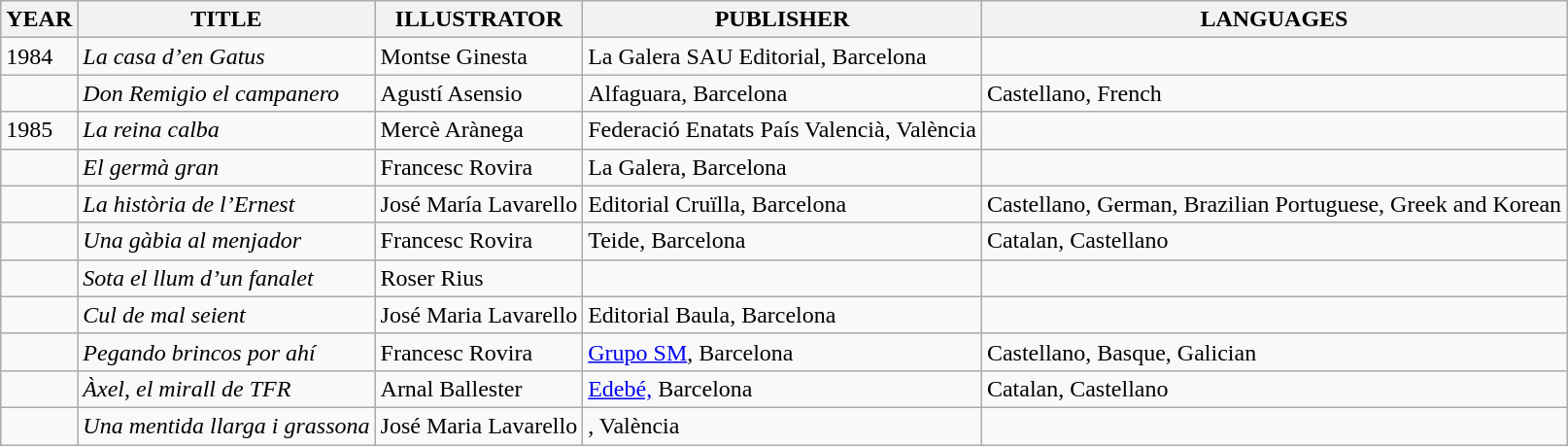<table class="wikitable mw-collapsible mw-collapsed">
<tr>
<th><strong>YEAR</strong></th>
<th><strong>TITLE</strong></th>
<th><strong>ILLUSTRATOR</strong></th>
<th><strong>PUBLISHER</strong></th>
<th><strong>LANGUAGES</strong></th>
</tr>
<tr>
<td>1984</td>
<td><em>La casa d’en Gatus</em></td>
<td>Montse Ginesta</td>
<td>La Galera SAU Editorial, Barcelona</td>
<td></td>
</tr>
<tr>
<td></td>
<td><em>Don Remigio el campanero</em></td>
<td>Agustí Asensio</td>
<td>Alfaguara, Barcelona</td>
<td>Castellano, French</td>
</tr>
<tr>
<td>1985</td>
<td><em>La reina calba</em></td>
<td>Mercè Arànega</td>
<td>Federació Enatats País Valencià, València</td>
<td></td>
</tr>
<tr>
<td></td>
<td><em>El germà gran</em></td>
<td>Francesc Rovira</td>
<td>La Galera, Barcelona</td>
<td></td>
</tr>
<tr>
<td></td>
<td><em>La història de l’Ernest</em></td>
<td>José María Lavarello</td>
<td>Editorial Cruïlla, Barcelona</td>
<td>Castellano, German, Brazilian Portuguese, Greek and Korean</td>
</tr>
<tr>
<td></td>
<td><em>Una gàbia al menjador</em></td>
<td>Francesc Rovira</td>
<td>Teide, Barcelona</td>
<td>Catalan, Castellano</td>
</tr>
<tr>
<td></td>
<td><em>Sota el llum d’un fanalet</em></td>
<td>Roser Rius</td>
<td></td>
<td></td>
</tr>
<tr>
<td></td>
<td><em>Cul de mal seient</em></td>
<td>José Maria Lavarello</td>
<td>Editorial Baula, Barcelona</td>
<td></td>
</tr>
<tr>
<td></td>
<td><em>Pegando brincos por ahí</em></td>
<td>Francesc Rovira</td>
<td><a href='#'>Grupo SM</a>, Barcelona</td>
<td>Castellano, Basque, Galician</td>
</tr>
<tr>
<td></td>
<td><em>Àxel, el mirall de TFR</em></td>
<td>Arnal Ballester</td>
<td><a href='#'>Edebé,</a> Barcelona</td>
<td>Catalan, Castellano</td>
</tr>
<tr>
<td></td>
<td><em>Una mentida llarga i grassona</em></td>
<td>José Maria Lavarello</td>
<td>, València</td>
<td></td>
</tr>
</table>
